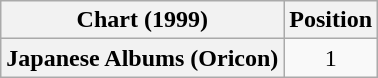<table class="wikitable plainrowheaders" style="text-align:center">
<tr>
<th scope="col">Chart (1999)</th>
<th scope="col">Position</th>
</tr>
<tr>
<th scope="row">Japanese Albums (Oricon)</th>
<td>1</td>
</tr>
</table>
